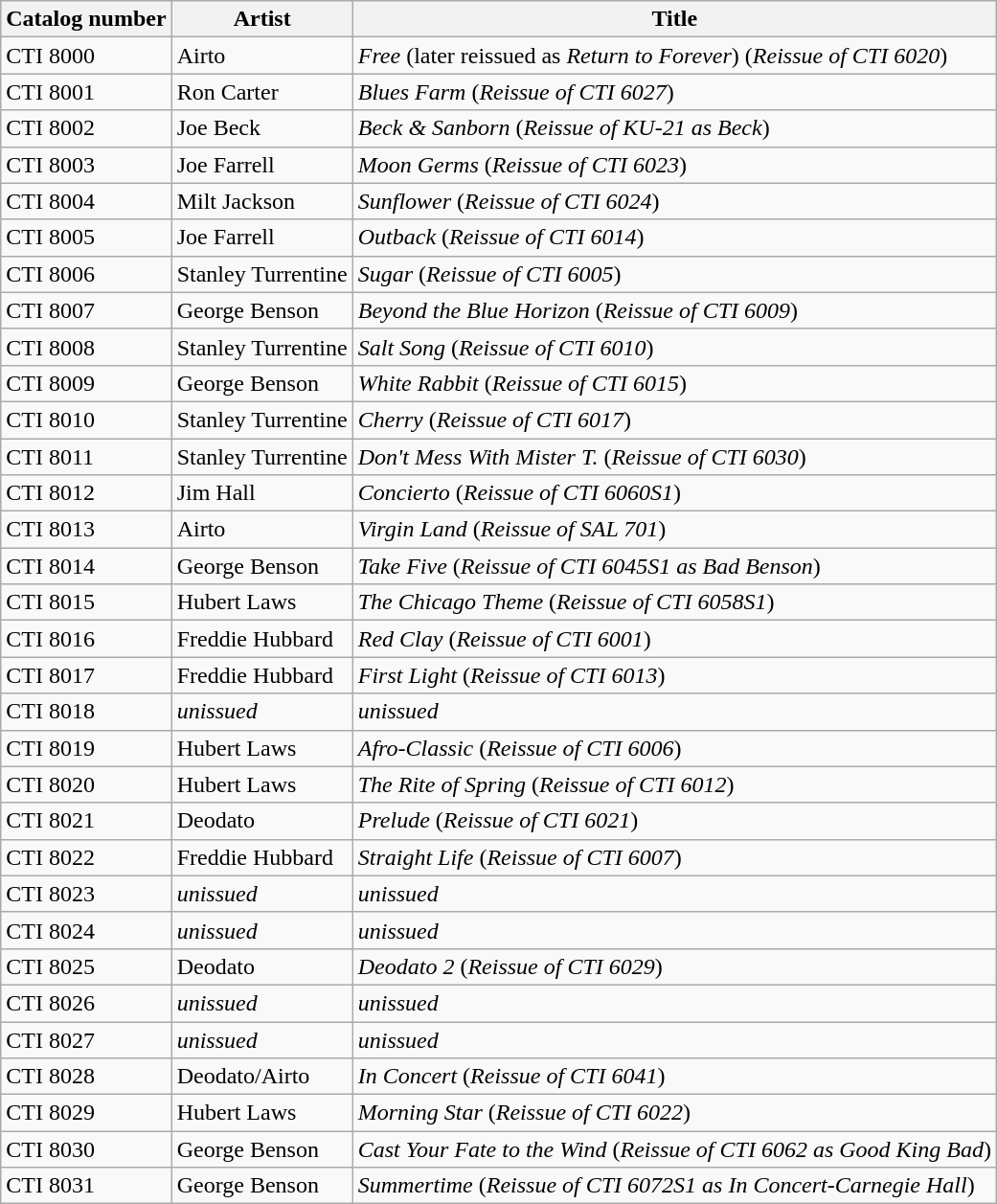<table align="center" | class="wikitable sortable" | bgcolor="#CCCCCC">
<tr>
<th>Catalog number</th>
<th>Artist</th>
<th>Title</th>
</tr>
<tr>
<td>CTI 8000</td>
<td>Airto</td>
<td><em>Free</em> (later reissued as <em>Return to Forever</em>) (<em>Reissue of CTI 6020</em>)</td>
</tr>
<tr>
<td>CTI 8001</td>
<td>Ron Carter</td>
<td><em>Blues Farm</em> (<em>Reissue of CTI 6027</em>)</td>
</tr>
<tr>
<td>CTI 8002</td>
<td>Joe Beck</td>
<td><em>Beck & Sanborn</em> (<em>Reissue of KU-21 as Beck</em>)</td>
</tr>
<tr>
<td>CTI 8003</td>
<td>Joe Farrell</td>
<td><em>Moon Germs</em> (<em>Reissue of CTI 6023</em>)</td>
</tr>
<tr>
<td>CTI 8004</td>
<td>Milt Jackson</td>
<td><em>Sunflower</em> (<em>Reissue of CTI 6024</em>)</td>
</tr>
<tr>
<td>CTI 8005</td>
<td>Joe Farrell</td>
<td><em>Outback</em> (<em>Reissue of CTI 6014</em>)</td>
</tr>
<tr>
<td>CTI 8006</td>
<td>Stanley Turrentine</td>
<td><em>Sugar</em> (<em>Reissue of CTI 6005</em>)</td>
</tr>
<tr>
<td>CTI 8007</td>
<td>George Benson</td>
<td><em>Beyond the Blue Horizon</em> (<em>Reissue of CTI 6009</em>)</td>
</tr>
<tr>
<td>CTI 8008</td>
<td>Stanley Turrentine</td>
<td><em>Salt Song</em> (<em>Reissue of CTI 6010</em>)</td>
</tr>
<tr>
<td>CTI 8009</td>
<td>George Benson</td>
<td><em>White Rabbit</em> (<em>Reissue of CTI 6015</em>)</td>
</tr>
<tr>
<td>CTI 8010</td>
<td>Stanley Turrentine</td>
<td><em>Cherry</em> (<em>Reissue of CTI 6017</em>)</td>
</tr>
<tr>
<td>CTI 8011</td>
<td>Stanley Turrentine</td>
<td><em>Don't Mess With Mister T.</em> (<em>Reissue of CTI 6030</em>)</td>
</tr>
<tr>
<td>CTI 8012</td>
<td>Jim Hall</td>
<td><em>Concierto</em> (<em>Reissue of CTI 6060S1</em>)</td>
</tr>
<tr>
<td>CTI 8013</td>
<td>Airto</td>
<td><em>Virgin Land</em> (<em>Reissue of SAL 701</em>)</td>
</tr>
<tr>
<td>CTI 8014</td>
<td>George Benson</td>
<td><em>Take Five</em> (<em>Reissue of CTI 6045S1 as Bad Benson</em>)</td>
</tr>
<tr>
<td>CTI 8015</td>
<td>Hubert Laws</td>
<td><em>The Chicago Theme</em> (<em>Reissue of CTI 6058S1</em>)</td>
</tr>
<tr>
<td>CTI 8016</td>
<td>Freddie Hubbard</td>
<td><em>Red Clay</em> (<em>Reissue of CTI 6001</em>)</td>
</tr>
<tr>
<td>CTI 8017</td>
<td>Freddie Hubbard</td>
<td><em>First Light</em> (<em>Reissue of CTI 6013</em>)</td>
</tr>
<tr>
<td>CTI 8018</td>
<td><em>unissued</em></td>
<td><em>unissued</em></td>
</tr>
<tr>
<td>CTI 8019</td>
<td>Hubert Laws</td>
<td><em>Afro-Classic</em> (<em>Reissue of CTI 6006</em>)</td>
</tr>
<tr>
<td>CTI 8020</td>
<td>Hubert Laws</td>
<td><em>The Rite of Spring</em> (<em>Reissue of CTI 6012</em>)</td>
</tr>
<tr>
<td>CTI 8021</td>
<td>Deodato</td>
<td><em>Prelude</em> (<em>Reissue of CTI 6021</em>)</td>
</tr>
<tr>
<td>CTI 8022</td>
<td>Freddie Hubbard</td>
<td><em>Straight Life</em> (<em>Reissue of CTI 6007</em>)</td>
</tr>
<tr>
<td>CTI 8023</td>
<td><em>unissued</em></td>
<td><em>unissued</em></td>
</tr>
<tr>
<td>CTI 8024</td>
<td><em>unissued</em></td>
<td><em>unissued</em></td>
</tr>
<tr>
<td>CTI 8025</td>
<td>Deodato</td>
<td><em>Deodato 2</em> (<em>Reissue of CTI 6029</em>)</td>
</tr>
<tr>
<td>CTI 8026</td>
<td><em>unissued</em></td>
<td><em>unissued</em></td>
</tr>
<tr>
<td>CTI 8027</td>
<td><em>unissued</em></td>
<td><em>unissued</em></td>
</tr>
<tr>
<td>CTI 8028</td>
<td>Deodato/Airto</td>
<td><em>In Concert</em> (<em>Reissue of CTI 6041</em>)</td>
</tr>
<tr>
<td>CTI 8029</td>
<td>Hubert Laws</td>
<td><em>Morning Star</em> (<em>Reissue of CTI 6022</em>)</td>
</tr>
<tr>
<td>CTI 8030</td>
<td>George Benson</td>
<td><em>Cast Your Fate to the Wind</em> (<em>Reissue of CTI 6062 as Good King Bad</em>)</td>
</tr>
<tr>
<td>CTI 8031</td>
<td>George Benson</td>
<td><em>Summertime</em> (<em>Reissue of CTI 6072S1 as In Concert-Carnegie Hall</em>)</td>
</tr>
</table>
